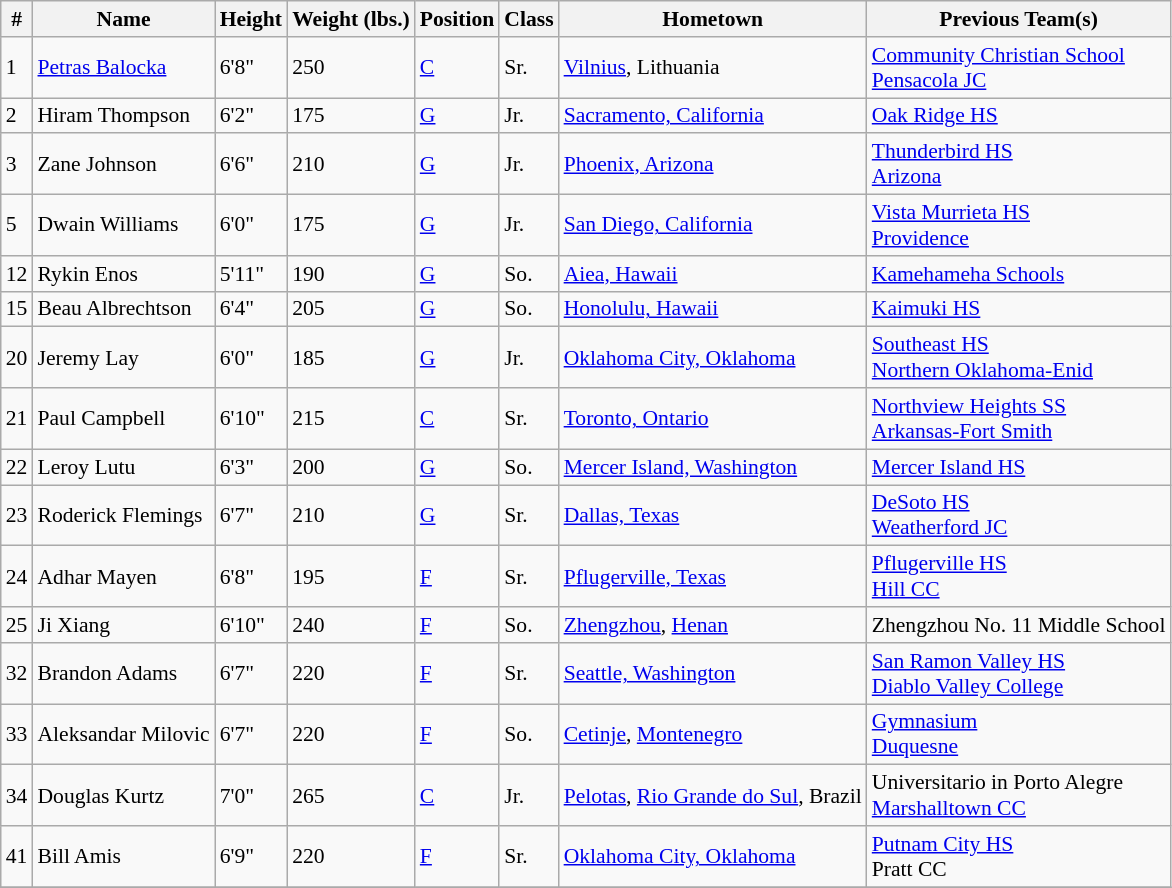<table class="wikitable" style="font-size: 90%">
<tr>
<th>#</th>
<th>Name</th>
<th>Height</th>
<th>Weight (lbs.)</th>
<th>Position</th>
<th>Class</th>
<th>Hometown</th>
<th>Previous Team(s)</th>
</tr>
<tr>
<td>1</td>
<td><a href='#'>Petras Balocka</a></td>
<td>6'8"</td>
<td>250</td>
<td><a href='#'>C</a></td>
<td>Sr.</td>
<td><a href='#'>Vilnius</a>, Lithuania</td>
<td><a href='#'>Community Christian School</a><br> <a href='#'>Pensacola JC</a></td>
</tr>
<tr>
<td>2</td>
<td>Hiram Thompson</td>
<td>6'2"</td>
<td>175</td>
<td><a href='#'>G</a></td>
<td>Jr.</td>
<td><a href='#'>Sacramento, California</a></td>
<td><a href='#'>Oak Ridge HS</a></td>
</tr>
<tr>
<td>3</td>
<td>Zane Johnson</td>
<td>6'6"</td>
<td>210</td>
<td><a href='#'>G</a></td>
<td>Jr.</td>
<td><a href='#'>Phoenix, Arizona</a></td>
<td><a href='#'>Thunderbird HS</a><br><a href='#'>Arizona</a></td>
</tr>
<tr>
<td>5</td>
<td>Dwain Williams</td>
<td>6'0"</td>
<td>175</td>
<td><a href='#'>G</a></td>
<td>Jr.</td>
<td><a href='#'>San Diego, California</a></td>
<td><a href='#'>Vista Murrieta HS</a><br><a href='#'>Providence</a></td>
</tr>
<tr>
<td>12</td>
<td>Rykin Enos</td>
<td>5'11"</td>
<td>190</td>
<td><a href='#'>G</a></td>
<td>So.</td>
<td><a href='#'>Aiea, Hawaii</a></td>
<td><a href='#'>Kamehameha Schools</a></td>
</tr>
<tr>
<td>15</td>
<td>Beau Albrechtson</td>
<td>6'4"</td>
<td>205</td>
<td><a href='#'>G</a></td>
<td>So.</td>
<td><a href='#'>Honolulu, Hawaii</a></td>
<td><a href='#'>Kaimuki HS</a></td>
</tr>
<tr>
<td>20</td>
<td>Jeremy Lay</td>
<td>6'0"</td>
<td>185</td>
<td><a href='#'>G</a></td>
<td>Jr.</td>
<td><a href='#'>Oklahoma City, Oklahoma</a></td>
<td><a href='#'>Southeast HS</a><br><a href='#'>Northern Oklahoma-Enid</a></td>
</tr>
<tr>
<td>21</td>
<td>Paul Campbell</td>
<td>6'10"</td>
<td>215</td>
<td><a href='#'>C</a></td>
<td>Sr.</td>
<td><a href='#'>Toronto, Ontario</a></td>
<td><a href='#'>Northview Heights SS</a><br><a href='#'>Arkansas-Fort Smith</a></td>
</tr>
<tr>
<td>22</td>
<td>Leroy Lutu</td>
<td>6'3"</td>
<td>200</td>
<td><a href='#'>G</a></td>
<td>So.</td>
<td><a href='#'>Mercer Island, Washington</a></td>
<td><a href='#'>Mercer Island HS</a></td>
</tr>
<tr>
<td>23</td>
<td>Roderick Flemings</td>
<td>6'7"</td>
<td>210</td>
<td><a href='#'>G</a></td>
<td>Sr.</td>
<td><a href='#'>Dallas, Texas</a></td>
<td><a href='#'>DeSoto HS</a><br><a href='#'>Weatherford JC</a></td>
</tr>
<tr>
<td>24</td>
<td>Adhar Mayen</td>
<td>6'8"</td>
<td>195</td>
<td><a href='#'>F</a></td>
<td>Sr.</td>
<td><a href='#'>Pflugerville, Texas</a></td>
<td><a href='#'>Pflugerville HS</a><br><a href='#'>Hill CC</a></td>
</tr>
<tr>
<td>25</td>
<td>Ji Xiang</td>
<td>6'10"</td>
<td>240</td>
<td><a href='#'>F</a></td>
<td>So.</td>
<td><a href='#'>Zhengzhou</a>, <a href='#'>Henan</a></td>
<td>Zhengzhou No. 11 Middle School</td>
</tr>
<tr>
<td>32</td>
<td>Brandon Adams</td>
<td>6'7"</td>
<td>220</td>
<td><a href='#'>F</a></td>
<td>Sr.</td>
<td><a href='#'>Seattle, Washington</a></td>
<td><a href='#'>San Ramon Valley HS</a><br><a href='#'>Diablo Valley College</a></td>
</tr>
<tr>
<td>33</td>
<td>Aleksandar Milovic</td>
<td>6'7"</td>
<td>220</td>
<td><a href='#'>F</a></td>
<td>So.</td>
<td><a href='#'>Cetinje</a>, <a href='#'>Montenegro</a></td>
<td><a href='#'>Gymnasium</a><br><a href='#'>Duquesne</a></td>
</tr>
<tr>
<td>34</td>
<td>Douglas Kurtz</td>
<td>7'0"</td>
<td>265</td>
<td><a href='#'>C</a></td>
<td>Jr.</td>
<td><a href='#'>Pelotas</a>, <a href='#'>Rio Grande do Sul</a>, Brazil</td>
<td>Universitario in Porto Alegre<br><a href='#'>Marshalltown CC</a></td>
</tr>
<tr>
<td>41</td>
<td>Bill Amis</td>
<td>6'9"</td>
<td>220</td>
<td><a href='#'>F</a></td>
<td>Sr.</td>
<td><a href='#'>Oklahoma City, Oklahoma</a></td>
<td><a href='#'>Putnam City HS</a><br>Pratt CC</td>
</tr>
<tr>
</tr>
</table>
